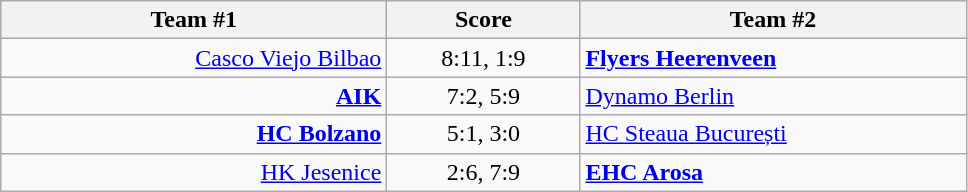<table class="wikitable" style="text-align: center;">
<tr>
<th width=22%>Team #1</th>
<th width=11%>Score</th>
<th width=22%>Team #2</th>
</tr>
<tr>
<td style="text-align: right;"><a href='#'>Casco Viejo Bilbao</a> </td>
<td>8:11, 1:9</td>
<td style="text-align: left;"> <strong><a href='#'>Flyers Heerenveen</a></strong></td>
</tr>
<tr>
<td style="text-align: right;"><strong><a href='#'>AIK</a></strong> </td>
<td>7:2, 5:9</td>
<td style="text-align: left;"> <a href='#'>Dynamo Berlin</a></td>
</tr>
<tr>
<td style="text-align: right;"><strong><a href='#'>HC Bolzano</a></strong> </td>
<td>5:1, 3:0</td>
<td style="text-align: left;"> <a href='#'>HC Steaua București</a></td>
</tr>
<tr>
<td style="text-align: right;"><a href='#'>HK Jesenice</a> </td>
<td>2:6, 7:9</td>
<td style="text-align: left;"> <strong><a href='#'>EHC Arosa</a></strong></td>
</tr>
</table>
